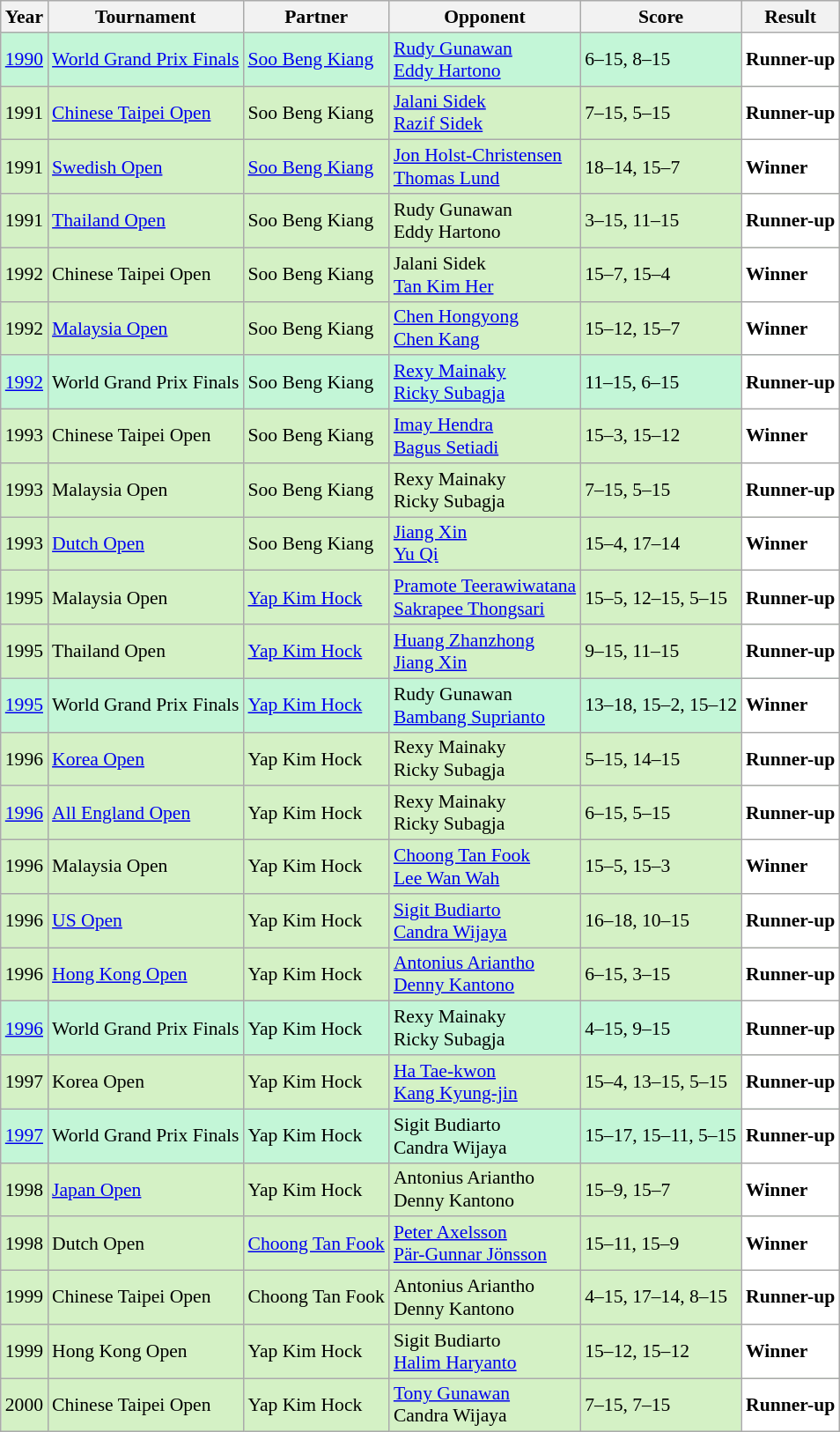<table class="sortable wikitable" style="font-size: 90%;">
<tr>
<th>Year</th>
<th>Tournament</th>
<th>Partner</th>
<th>Opponent</th>
<th>Score</th>
<th>Result</th>
</tr>
<tr style="background:#C3F6D7">
<td align="center"><a href='#'>1990</a></td>
<td align="left"><a href='#'>World Grand Prix Finals</a></td>
<td align="left"> <a href='#'>Soo Beng Kiang</a></td>
<td align="left"> <a href='#'>Rudy Gunawan</a> <br>  <a href='#'>Eddy Hartono</a></td>
<td align="left">6–15, 8–15</td>
<td style="text-align:left; background:white"> <strong>Runner-up</strong></td>
</tr>
<tr style="background:#D4F1C5">
<td align="center">1991</td>
<td align="left"><a href='#'>Chinese Taipei Open</a></td>
<td align="left"> Soo Beng Kiang</td>
<td align="left"> <a href='#'>Jalani Sidek</a> <br>  <a href='#'>Razif Sidek</a></td>
<td align="left">7–15, 5–15</td>
<td style="text-align:left; background:white"> <strong>Runner-up</strong></td>
</tr>
<tr style="background:#D4F1C5">
<td align="center">1991</td>
<td align="left"><a href='#'>Swedish Open</a></td>
<td align="left"> <a href='#'>Soo Beng Kiang</a></td>
<td align="left"> <a href='#'>Jon Holst-Christensen</a> <br>  <a href='#'>Thomas Lund</a></td>
<td align="left">18–14, 15–7</td>
<td style="text-align:left; background:white"> <strong>Winner</strong></td>
</tr>
<tr style="background:#D4F1C5">
<td align="center">1991</td>
<td align="left"><a href='#'>Thailand Open</a></td>
<td align="left"> Soo Beng Kiang</td>
<td align="left"> Rudy Gunawan <br>  Eddy Hartono</td>
<td align="left">3–15, 11–15</td>
<td style="text-align:left; background:white"> <strong>Runner-up</strong></td>
</tr>
<tr style="background:#D4F1C5">
<td align="center">1992</td>
<td align="left">Chinese Taipei Open</td>
<td align="left"> Soo Beng Kiang</td>
<td align="left"> Jalani Sidek <br>  <a href='#'>Tan Kim Her</a></td>
<td align="left">15–7, 15–4</td>
<td style="text-align:left; background:white"> <strong>Winner</strong></td>
</tr>
<tr style="background:#D4F1C5">
<td align="center">1992</td>
<td align="left"><a href='#'>Malaysia Open</a></td>
<td align="left"> Soo Beng Kiang</td>
<td align="left"> <a href='#'>Chen Hongyong</a> <br>  <a href='#'>Chen Kang</a></td>
<td align="left">15–12, 15–7</td>
<td style="text-align:left; background:white"> <strong>Winner</strong></td>
</tr>
<tr style="background:#C3F6D7">
<td align="center"><a href='#'>1992</a></td>
<td align="left">World Grand Prix Finals</td>
<td align="left"> Soo Beng Kiang</td>
<td align="left"> <a href='#'>Rexy Mainaky</a> <br> <a href='#'>Ricky Subagja</a></td>
<td align="left">11–15, 6–15</td>
<td style="text-align:left; background:white"> <strong>Runner-up</strong></td>
</tr>
<tr style="background:#D4F1C5">
<td align="center">1993</td>
<td align="left">Chinese Taipei Open</td>
<td align="left"> Soo Beng Kiang</td>
<td align="left"> <a href='#'>Imay Hendra</a> <br>  <a href='#'>Bagus Setiadi</a></td>
<td align="left">15–3, 15–12</td>
<td style="text-align:left; background:white"> <strong>Winner</strong></td>
</tr>
<tr style="background:#D4F1C5">
<td align="center">1993</td>
<td align="left">Malaysia Open</td>
<td align="left"> Soo Beng Kiang</td>
<td align="left"> Rexy Mainaky <br>  Ricky Subagja</td>
<td align="left">7–15, 5–15</td>
<td style="text-align:left; background:white"> <strong>Runner-up</strong></td>
</tr>
<tr style="background:#D4F1C5">
<td align="center">1993</td>
<td align="left"><a href='#'>Dutch Open</a></td>
<td align="left"> Soo Beng Kiang</td>
<td align="left"> <a href='#'>Jiang Xin</a> <br>  <a href='#'>Yu Qi</a></td>
<td align="left">15–4, 17–14</td>
<td style="text-align:left; background:white"> <strong>Winner</strong></td>
</tr>
<tr style="background:#D4F1C5">
<td align="center">1995</td>
<td align="left">Malaysia Open</td>
<td align="left"> <a href='#'>Yap Kim Hock</a></td>
<td align="left"> <a href='#'>Pramote Teerawiwatana</a> <br>  <a href='#'>Sakrapee Thongsari</a></td>
<td align="left">15–5, 12–15, 5–15</td>
<td style="text-align:left; background:white"> <strong>Runner-up</strong></td>
</tr>
<tr style="background:#D4F1C5">
<td align="center">1995</td>
<td align="left">Thailand Open</td>
<td align="left"> <a href='#'>Yap Kim Hock</a></td>
<td align="left"> <a href='#'>Huang Zhanzhong</a> <br>  <a href='#'>Jiang Xin</a></td>
<td align="left">9–15, 11–15</td>
<td style="text-align:left; background:white"> <strong>Runner-up</strong></td>
</tr>
<tr style="background:#C3F6D7">
<td align="center"><a href='#'>1995</a></td>
<td align="left">World Grand Prix Finals</td>
<td align="left"> <a href='#'>Yap Kim Hock</a></td>
<td align="left"> Rudy Gunawan <br>  <a href='#'>Bambang Suprianto</a></td>
<td align="left">13–18, 15–2, 15–12</td>
<td style="text-align:left; background:white"> <strong>Winner</strong></td>
</tr>
<tr style="background:#D4F1C5">
<td align="center">1996</td>
<td align="left"><a href='#'>Korea Open</a></td>
<td align="left"> Yap Kim Hock</td>
<td align="left"> Rexy Mainaky <br>  Ricky Subagja</td>
<td align="left">5–15, 14–15</td>
<td style="text-align:left; background:white"> <strong>Runner-up</strong></td>
</tr>
<tr style="background:#D4F1C5">
<td align="center"><a href='#'>1996</a></td>
<td align="left"><a href='#'>All England Open</a></td>
<td align="left"> Yap Kim Hock</td>
<td align="left"> Rexy Mainaky <br>  Ricky Subagja</td>
<td align="left">6–15, 5–15</td>
<td style="text-align:left; background:white"> <strong>Runner-up</strong></td>
</tr>
<tr style="background:#D4F1C5">
<td align="center">1996</td>
<td align="left">Malaysia Open</td>
<td align="left"> Yap Kim Hock</td>
<td align="left"> <a href='#'>Choong Tan Fook</a> <br>  <a href='#'>Lee Wan Wah</a></td>
<td align="left">15–5, 15–3</td>
<td style="text-align:left; background:white"> <strong>Winner</strong></td>
</tr>
<tr style="background:#D4F1C5">
<td align="center">1996</td>
<td align="left"><a href='#'>US Open</a></td>
<td align="left"> Yap Kim Hock</td>
<td align="left"> <a href='#'>Sigit Budiarto</a> <br>  <a href='#'>Candra Wijaya</a></td>
<td align="left">16–18, 10–15</td>
<td style="text-align:left; background:white"> <strong>Runner-up</strong></td>
</tr>
<tr style="background:#D4F1C5">
<td align="center">1996</td>
<td align="left"><a href='#'>Hong Kong Open</a></td>
<td align="left"> Yap Kim Hock</td>
<td align="left"> <a href='#'>Antonius Ariantho</a> <br>  <a href='#'>Denny Kantono</a></td>
<td align="left">6–15, 3–15</td>
<td style="text-align:left; background:white"> <strong>Runner-up</strong></td>
</tr>
<tr style="background:#C3F6D7">
<td align="center"><a href='#'>1996</a></td>
<td align="left">World Grand Prix Finals</td>
<td align="left"> Yap Kim Hock</td>
<td align="left"> Rexy Mainaky <br>  Ricky Subagja</td>
<td align="left">4–15, 9–15</td>
<td style="text-align:left; background:white"> <strong>Runner-up</strong></td>
</tr>
<tr style="background:#D4F1C5">
<td align="center">1997</td>
<td align="left">Korea Open</td>
<td align="left"> Yap Kim Hock</td>
<td align="left"> <a href='#'>Ha Tae-kwon</a> <br>  <a href='#'>Kang Kyung-jin</a></td>
<td align="left">15–4, 13–15, 5–15</td>
<td style="text-align:left; background:white"> <strong>Runner-up</strong></td>
</tr>
<tr style="background:#C3F6D7">
<td align="center"><a href='#'>1997</a></td>
<td align="left">World Grand Prix Finals</td>
<td align="left"> Yap Kim Hock</td>
<td align="left"> Sigit Budiarto <br>  Candra Wijaya</td>
<td align="left">15–17, 15–11, 5–15</td>
<td style="text-align:left; background:white"> <strong>Runner-up</strong></td>
</tr>
<tr style="background:#D4F1C5">
<td align="center">1998</td>
<td align="left"><a href='#'>Japan Open</a></td>
<td align="left"> Yap Kim Hock</td>
<td align="left"> Antonius Ariantho <br>  Denny Kantono</td>
<td align="left">15–9, 15–7</td>
<td style="text-align:left; background:white"> <strong>Winner</strong></td>
</tr>
<tr style="background:#D4F1C5">
<td align="center">1998</td>
<td align="left">Dutch Open</td>
<td align="left"> <a href='#'>Choong Tan Fook</a></td>
<td align="left"> <a href='#'>Peter Axelsson</a> <br>  <a href='#'>Pär-Gunnar Jönsson</a></td>
<td align="left">15–11, 15–9</td>
<td style="text-align:left; background:white"> <strong>Winner</strong></td>
</tr>
<tr style="background:#D4F1C5">
<td align="center">1999</td>
<td align="left">Chinese Taipei Open</td>
<td align="left"> Choong Tan Fook</td>
<td align="left"> Antonius Ariantho <br>  Denny Kantono</td>
<td align="left">4–15, 17–14, 8–15</td>
<td style="text-align:left; background:white"> <strong>Runner-up</strong></td>
</tr>
<tr style="background:#D4F1C5">
<td align="center">1999</td>
<td align="left">Hong Kong Open</td>
<td align="left"> Yap Kim Hock</td>
<td align="left"> Sigit Budiarto <br>  <a href='#'>Halim Haryanto</a></td>
<td align="left">15–12, 15–12</td>
<td style="text-align:left; background:white"> <strong>Winner</strong></td>
</tr>
<tr style="background:#D4F1C5">
<td align="center">2000</td>
<td align="left">Chinese Taipei Open</td>
<td align="left"> Yap Kim Hock</td>
<td align="left"> <a href='#'>Tony Gunawan</a> <br>  Candra Wijaya</td>
<td align="left">7–15, 7–15</td>
<td style="text-align:left; background:white"> <strong>Runner-up</strong></td>
</tr>
</table>
